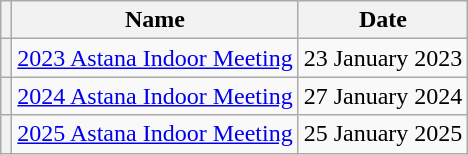<table class="wikitable plainrowheaders">
<tr>
<th scope="col"></th>
<th scope="col">Name</th>
<th scope="col">Date</th>
</tr>
<tr>
<th scope="row"></th>
<td><a href='#'>2023 Astana Indoor Meeting</a></td>
<td>23 January 2023</td>
</tr>
<tr>
<th scope="row"></th>
<td><a href='#'>2024 Astana Indoor Meeting</a></td>
<td>27 January 2024</td>
</tr>
<tr>
<th scope="row"></th>
<td><a href='#'>2025 Astana Indoor Meeting</a></td>
<td>25 January 2025</td>
</tr>
</table>
